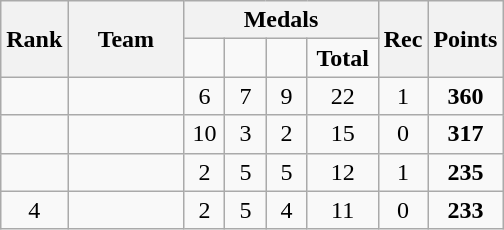<table class="wikitable">
<tr>
<th rowspan=2>Rank</th>
<th style="width:70px;" rowspan="2">Team</th>
<th colspan=4>Medals</th>
<th rowspan=2>Rec</th>
<th rowspan=2>Points</th>
</tr>
<tr style="text-align:center;">
<td style="width:20px; "></td>
<td style="width:20px; "></td>
<td style="width:20px; "></td>
<td style="width:40px; "><strong>Total</strong></td>
</tr>
<tr>
<td align=center></td>
<td></td>
<td align=center>6</td>
<td align=center>7</td>
<td align=center>9</td>
<td align=center>22</td>
<td align=center>1</td>
<td align=center><strong>360</strong></td>
</tr>
<tr>
<td align=center></td>
<td></td>
<td align=center>10</td>
<td align=center>3</td>
<td align=center>2</td>
<td align=center>15</td>
<td align=center>0</td>
<td align=center><strong>317</strong></td>
</tr>
<tr>
<td align=center></td>
<td></td>
<td align=center>2</td>
<td align=center>5</td>
<td align=center>5</td>
<td align=center>12</td>
<td align=center>1</td>
<td align=center><strong>235</strong></td>
</tr>
<tr>
<td align=center>4</td>
<td></td>
<td align=center>2</td>
<td align=center>5</td>
<td align=center>4</td>
<td align=center>11</td>
<td align=center>0</td>
<td align=center><strong>233</strong></td>
</tr>
</table>
